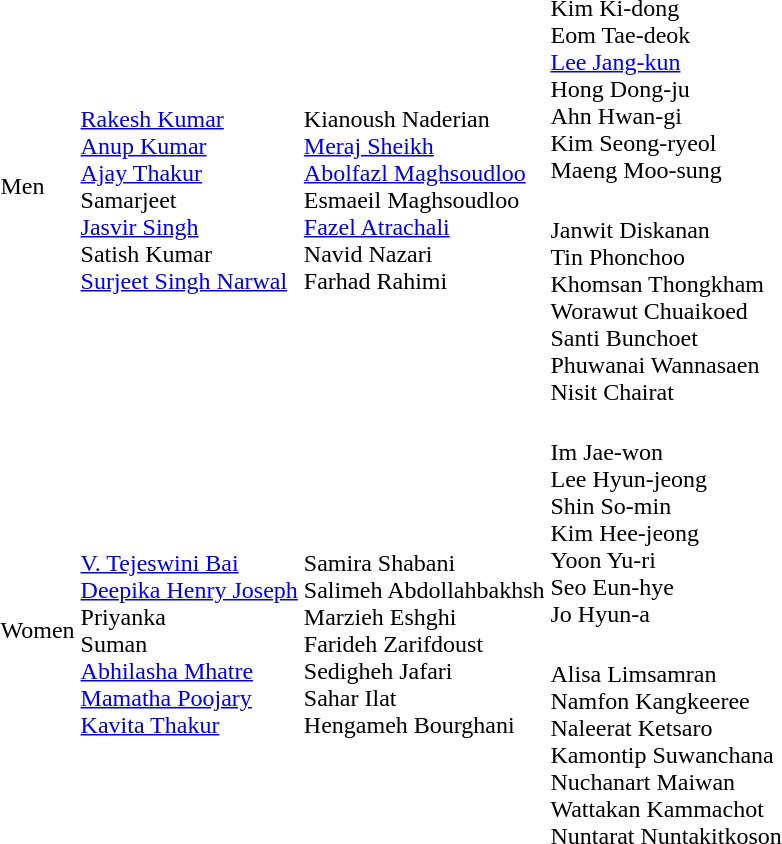<table>
<tr>
<td rowspan=2>Men</td>
<td rowspan=2><br><a href='#'>Rakesh Kumar</a><br><a href='#'>Anup Kumar</a><br><a href='#'>Ajay Thakur</a><br>Samarjeet<br><a href='#'>Jasvir Singh</a><br>Satish Kumar<br><a href='#'>Surjeet Singh Narwal</a></td>
<td rowspan=2><br>Kianoush Naderian<br><a href='#'>Meraj Sheikh</a><br><a href='#'>Abolfazl Maghsoudloo</a><br>Esmaeil Maghsoudloo<br><a href='#'>Fazel Atrachali</a><br>Navid Nazari<br>Farhad Rahimi</td>
<td><br>Kim Ki-dong<br>Eom Tae-deok<br><a href='#'>Lee Jang-kun</a><br>Hong Dong-ju<br>Ahn Hwan-gi<br>Kim Seong-ryeol<br>Maeng Moo-sung</td>
</tr>
<tr>
<td><br>Janwit Diskanan<br>Tin Phonchoo<br>Khomsan Thongkham<br>Worawut Chuaikoed<br>Santi Bunchoet<br>Phuwanai Wannasaen<br>Nisit Chairat</td>
</tr>
<tr>
<td rowspan=2>Women</td>
<td rowspan=2><br><a href='#'>V. Tejeswini Bai</a><br><a href='#'>Deepika Henry Joseph</a><br>Priyanka<br>Suman<br><a href='#'>Abhilasha Mhatre</a><br><a href='#'>Mamatha Poojary</a><br><a href='#'>Kavita Thakur</a></td>
<td rowspan=2><br>Samira Shabani<br>Salimeh Abdollahbakhsh<br>Marzieh Eshghi<br>Farideh Zarifdoust<br>Sedigheh Jafari<br>Sahar Ilat<br>Hengameh Bourghani</td>
<td><br>Im Jae-won<br>Lee Hyun-jeong<br>Shin So-min<br>Kim Hee-jeong<br>Yoon Yu-ri<br>Seo Eun-hye<br>Jo Hyun-a</td>
</tr>
<tr>
<td><br>Alisa Limsamran<br>Namfon Kangkeeree<br>Naleerat Ketsaro<br>Kamontip Suwanchana<br>Nuchanart Maiwan<br>Wattakan Kammachot<br>Nuntarat Nuntakitkoson</td>
</tr>
</table>
